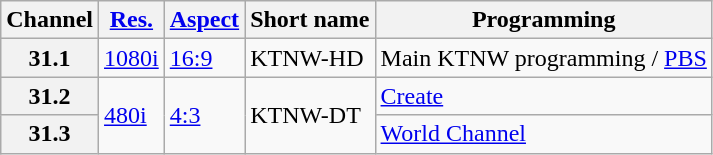<table class="wikitable">
<tr>
<th scope = "col">Channel</th>
<th scope = "col"><a href='#'>Res.</a></th>
<th scope = "col"><a href='#'>Aspect</a></th>
<th scope = "col">Short name</th>
<th scope = "col">Programming</th>
</tr>
<tr>
<th scope = "row">31.1</th>
<td><a href='#'>1080i</a></td>
<td><a href='#'>16:9</a></td>
<td>KTNW-HD</td>
<td>Main KTNW programming / <a href='#'>PBS</a></td>
</tr>
<tr>
<th scope = "row">31.2</th>
<td rowspan="2"><a href='#'>480i</a></td>
<td rowspan="2"><a href='#'>4:3</a></td>
<td rowspan="2">KTNW-DT</td>
<td><a href='#'>Create</a></td>
</tr>
<tr>
<th scope = "row">31.3</th>
<td><a href='#'>World Channel</a> </td>
</tr>
</table>
